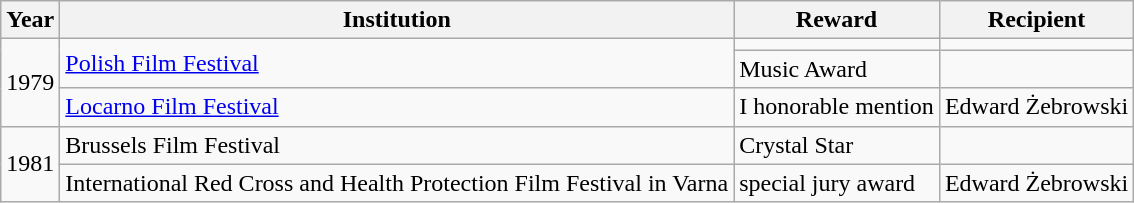<table class="wikitable">
<tr>
<th>Year</th>
<th>Institution</th>
<th>Reward</th>
<th>Recipient</th>
</tr>
<tr>
<td rowspan="3">1979</td>
<td rowspan="2"><a href='#'>Polish Film Festival</a></td>
<td></td>
<td></td>
</tr>
<tr>
<td>Music Award</td>
<td></td>
</tr>
<tr>
<td><a href='#'>Locarno Film Festival</a></td>
<td>I honorable mention</td>
<td>Edward Żebrowski</td>
</tr>
<tr>
<td rowspan="2">1981</td>
<td>Brussels Film Festival</td>
<td>Crystal Star</td>
<td></td>
</tr>
<tr>
<td>International Red Cross and Health Protection Film Festival in Varna</td>
<td>special jury award</td>
<td>Edward Żebrowski</td>
</tr>
</table>
